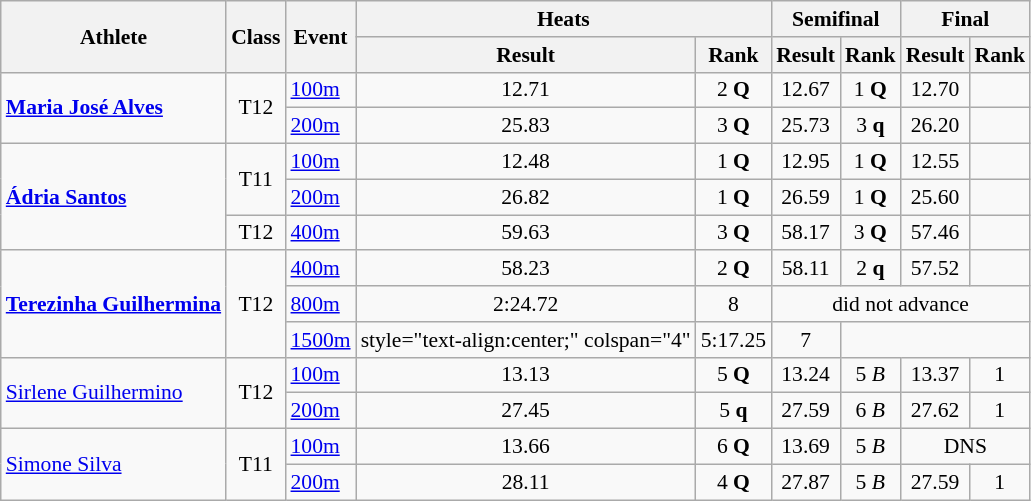<table class=wikitable style="font-size:90%">
<tr>
<th rowspan="2">Athlete</th>
<th rowspan="2">Class</th>
<th rowspan="2">Event</th>
<th colspan="2">Heats</th>
<th colspan="2">Semifinal</th>
<th colspan="2">Final</th>
</tr>
<tr>
<th>Result</th>
<th>Rank</th>
<th>Result</th>
<th>Rank</th>
<th>Result</th>
<th>Rank</th>
</tr>
<tr>
<td rowspan="2"><strong><a href='#'>Maria José Alves</a></strong></td>
<td rowspan="2" style="text-align:center;">T12</td>
<td><a href='#'>100m</a></td>
<td style="text-align:center;">12.71</td>
<td style="text-align:center;">2 <strong>Q</strong></td>
<td style="text-align:center;">12.67</td>
<td style="text-align:center;">1 <strong>Q</strong></td>
<td style="text-align:center;">12.70</td>
<td style="text-align:center;"></td>
</tr>
<tr>
<td><a href='#'>200m</a></td>
<td style="text-align:center;">25.83</td>
<td style="text-align:center;">3 <strong>Q</strong></td>
<td style="text-align:center;">25.73</td>
<td style="text-align:center;">3 <strong>q</strong></td>
<td style="text-align:center;">26.20</td>
<td style="text-align:center;"></td>
</tr>
<tr>
<td rowspan="3"><strong><a href='#'>Ádria Santos</a></strong></td>
<td rowspan="2" style="text-align:center;">T11</td>
<td><a href='#'>100m</a></td>
<td style="text-align:center;">12.48</td>
<td style="text-align:center;">1 <strong>Q</strong></td>
<td style="text-align:center;">12.95</td>
<td style="text-align:center;">1 <strong>Q</strong></td>
<td style="text-align:center;">12.55</td>
<td style="text-align:center;"></td>
</tr>
<tr>
<td><a href='#'>200m</a></td>
<td style="text-align:center;">26.82</td>
<td style="text-align:center;">1 <strong>Q</strong></td>
<td style="text-align:center;">26.59</td>
<td style="text-align:center;">1 <strong>Q</strong></td>
<td style="text-align:center;">25.60</td>
<td style="text-align:center;"></td>
</tr>
<tr>
<td style="text-align:center;">T12</td>
<td><a href='#'>400m</a></td>
<td style="text-align:center;">59.63</td>
<td style="text-align:center;">3 <strong>Q</strong></td>
<td style="text-align:center;">58.17</td>
<td style="text-align:center;">3 <strong>Q</strong></td>
<td style="text-align:center;">57.46</td>
<td style="text-align:center;"></td>
</tr>
<tr>
<td rowspan="3"><strong><a href='#'>Terezinha Guilhermina</a></strong></td>
<td rowspan="3" style="text-align:center;">T12</td>
<td><a href='#'>400m</a></td>
<td style="text-align:center;">58.23</td>
<td style="text-align:center;">2 <strong>Q</strong></td>
<td style="text-align:center;">58.11</td>
<td style="text-align:center;">2 <strong>q</strong></td>
<td style="text-align:center;">57.52</td>
<td style="text-align:center;"></td>
</tr>
<tr>
<td><a href='#'>800m</a></td>
<td style="text-align:center;">2:24.72</td>
<td style="text-align:center;">8</td>
<td style="text-align:center;" colspan="4">did not advance</td>
</tr>
<tr>
<td><a href='#'>1500m</a></td>
<td>style="text-align:center;" colspan="4" </td>
<td style="text-align:center;">5:17.25</td>
<td style="text-align:center;">7</td>
</tr>
<tr>
<td rowspan="2"><a href='#'>Sirlene Guilhermino</a></td>
<td rowspan="2" style="text-align:center;">T12</td>
<td><a href='#'>100m</a></td>
<td style="text-align:center;">13.13</td>
<td style="text-align:center;">5 <strong>Q</strong></td>
<td style="text-align:center;">13.24</td>
<td style="text-align:center;">5 <em>B</em></td>
<td style="text-align:center;">13.37</td>
<td style="text-align:center;">1</td>
</tr>
<tr>
<td><a href='#'>200m</a></td>
<td style="text-align:center;">27.45</td>
<td style="text-align:center;">5 <strong>q</strong></td>
<td style="text-align:center;">27.59</td>
<td style="text-align:center;">6 <em>B</em></td>
<td style="text-align:center;">27.62</td>
<td style="text-align:center;">1</td>
</tr>
<tr>
<td rowspan="2"><a href='#'>Simone Silva</a></td>
<td rowspan="2" style="text-align:center;">T11</td>
<td><a href='#'>100m</a></td>
<td style="text-align:center;">13.66</td>
<td style="text-align:center;">6 <strong>Q</strong></td>
<td style="text-align:center;">13.69</td>
<td style="text-align:center;">5 <em>B</em></td>
<td style="text-align:center;" colspan="2">DNS</td>
</tr>
<tr>
<td><a href='#'>200m</a></td>
<td style="text-align:center;">28.11</td>
<td style="text-align:center;">4 <strong>Q</strong></td>
<td style="text-align:center;">27.87</td>
<td style="text-align:center;">5 <em>B</em></td>
<td style="text-align:center;">27.59</td>
<td style="text-align:center;">1</td>
</tr>
</table>
